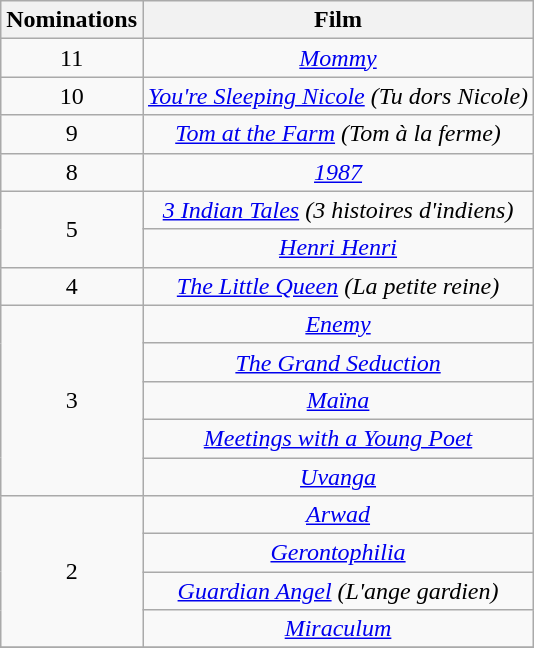<table class="wikitable" style="text-align:center;">
<tr>
<th scope="col" width="17">Nominations</th>
<th scope="col" align="center">Film</th>
</tr>
<tr>
<td rowspan="1" style="text-align:center;">11</td>
<td><em><a href='#'>Mommy</a></em></td>
</tr>
<tr>
<td rowspan="1" style="text-align:center;">10</td>
<td><em><a href='#'>You're Sleeping Nicole</a> (Tu dors Nicole)</em></td>
</tr>
<tr>
<td rowspan="1" style="text-align:center;">9</td>
<td><em><a href='#'>Tom at the Farm</a> (Tom à la ferme)</em></td>
</tr>
<tr>
<td rowspan="1" style="text-align:center;">8</td>
<td><em><a href='#'>1987</a></em></td>
</tr>
<tr>
<td rowspan="2" style="text-align:center;">5</td>
<td><em><a href='#'>3 Indian Tales</a> (3 histoires d'indiens)</em></td>
</tr>
<tr>
<td><em><a href='#'>Henri Henri</a></em></td>
</tr>
<tr>
<td rowspan="1" style="text-align:center;">4</td>
<td><em><a href='#'>The Little Queen</a> (La petite reine)</em></td>
</tr>
<tr>
<td rowspan="5" style="text-align:center;">3</td>
<td><em><a href='#'>Enemy</a></em></td>
</tr>
<tr>
<td><em><a href='#'>The Grand Seduction</a></em></td>
</tr>
<tr>
<td><em><a href='#'>Maïna</a></em></td>
</tr>
<tr>
<td><em><a href='#'>Meetings with a Young Poet</a></em></td>
</tr>
<tr>
<td><em><a href='#'>Uvanga</a></em></td>
</tr>
<tr>
<td rowspan="4" style="text-align:center;">2</td>
<td><em><a href='#'>Arwad</a></em></td>
</tr>
<tr>
<td><em><a href='#'>Gerontophilia</a></em></td>
</tr>
<tr>
<td><em><a href='#'>Guardian Angel</a> (L'ange gardien)</em></td>
</tr>
<tr>
<td><em><a href='#'>Miraculum</a></em></td>
</tr>
<tr>
</tr>
</table>
